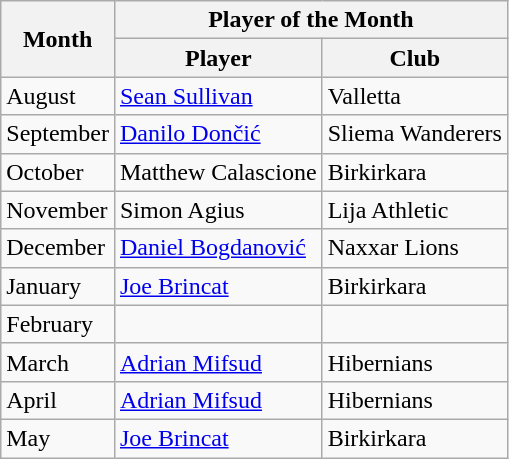<table class="wikitable">
<tr>
<th rowspan="2">Month</th>
<th colspan="2">Player of the Month</th>
</tr>
<tr>
<th>Player</th>
<th>Club</th>
</tr>
<tr>
<td>August</td>
<td> <a href='#'>Sean Sullivan</a></td>
<td>Valletta</td>
</tr>
<tr>
<td>September</td>
<td> <a href='#'>Danilo Dončić</a></td>
<td>Sliema Wanderers</td>
</tr>
<tr>
<td>October</td>
<td> Matthew Calascione</td>
<td>Birkirkara</td>
</tr>
<tr>
<td>November</td>
<td> Simon Agius</td>
<td>Lija Athletic</td>
</tr>
<tr>
<td>December</td>
<td> <a href='#'>Daniel Bogdanović</a></td>
<td>Naxxar Lions</td>
</tr>
<tr>
<td>January</td>
<td> <a href='#'>Joe Brincat</a></td>
<td>Birkirkara</td>
</tr>
<tr>
<td>February</td>
<td></td>
<td></td>
</tr>
<tr>
<td>March</td>
<td> <a href='#'>Adrian Mifsud</a></td>
<td>Hibernians</td>
</tr>
<tr>
<td>April</td>
<td> <a href='#'>Adrian Mifsud</a></td>
<td>Hibernians</td>
</tr>
<tr>
<td>May</td>
<td> <a href='#'>Joe Brincat</a></td>
<td>Birkirkara</td>
</tr>
</table>
